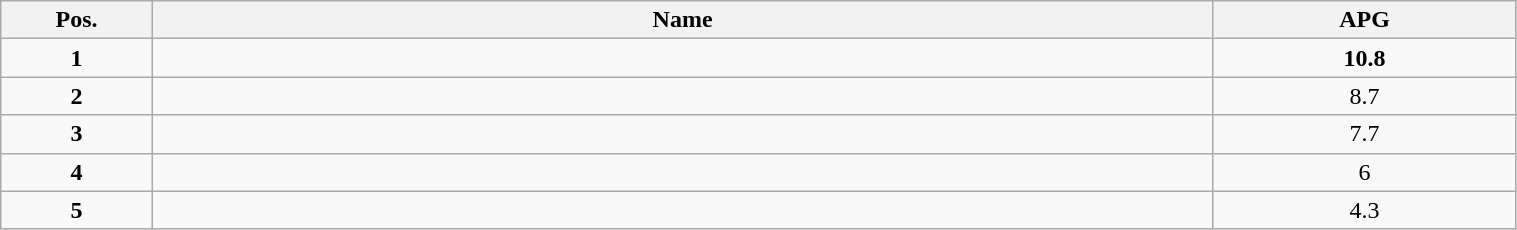<table class="wikitable" style="width:80%;">
<tr>
<th style="width:10%;">Pos.</th>
<th style="width:70%;">Name</th>
<th style="width:20%;">APG</th>
</tr>
<tr>
<td align=center><strong>1</strong></td>
<td><strong></strong></td>
<td align=center><strong>10.8</strong></td>
</tr>
<tr>
<td align=center><strong>2</strong></td>
<td></td>
<td align=center>8.7</td>
</tr>
<tr>
<td align=center><strong>3</strong></td>
<td></td>
<td align=center>7.7</td>
</tr>
<tr>
<td align=center><strong>4</strong></td>
<td></td>
<td align=center>6</td>
</tr>
<tr>
<td align=center><strong>5</strong></td>
<td></td>
<td align=center>4.3</td>
</tr>
</table>
